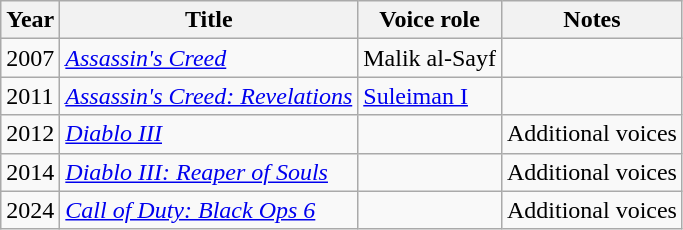<table class="wikitable plainrowheaders sortable">
<tr>
<th scope="col">Year</th>
<th scope="col">Title</th>
<th scope="col">Voice role</th>
<th scope="col" class="unsortable">Notes</th>
</tr>
<tr>
<td>2007</td>
<td scope="row"><em><a href='#'>Assassin's Creed</a></em></td>
<td>Malik al-Sayf</td>
<td></td>
</tr>
<tr>
<td>2011</td>
<td scope="row"><em><a href='#'>Assassin's Creed: Revelations</a></em></td>
<td><a href='#'>Suleiman I</a></td>
<td></td>
</tr>
<tr>
<td>2012</td>
<td scope="row"><em><a href='#'>Diablo III</a></em></td>
<td></td>
<td>Additional voices</td>
</tr>
<tr>
<td>2014</td>
<td scope="row"><em><a href='#'>Diablo III: Reaper of Souls</a></em></td>
<td></td>
<td>Additional voices</td>
</tr>
<tr>
<td>2024</td>
<td><em><a href='#'>Call of Duty: Black Ops 6</a></em></td>
<td></td>
<td>Additional voices</td>
</tr>
</table>
